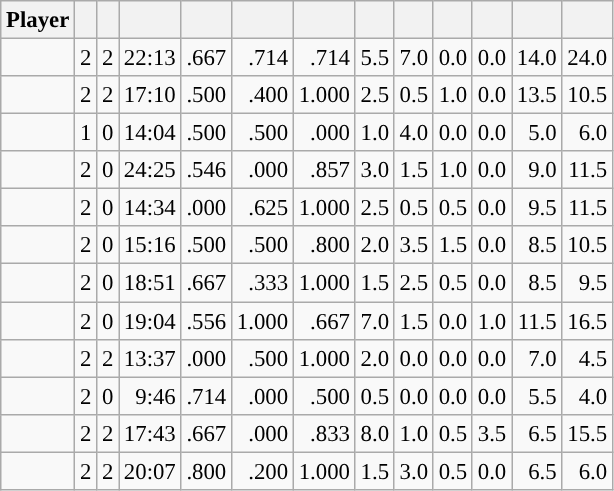<table class="wikitable sortable" style="font-size:95%; text-align:right;">
<tr>
<th>Player</th>
<th></th>
<th></th>
<th></th>
<th></th>
<th></th>
<th></th>
<th></th>
<th></th>
<th></th>
<th></th>
<th></th>
<th></th>
</tr>
<tr>
<td></td>
<td>2</td>
<td>2</td>
<td>22:13</td>
<td>.667</td>
<td>.714</td>
<td>.714</td>
<td>5.5</td>
<td>7.0</td>
<td>0.0</td>
<td>0.0</td>
<td>14.0</td>
<td>24.0</td>
</tr>
<tr>
<td></td>
<td>2</td>
<td>2</td>
<td>17:10</td>
<td>.500</td>
<td>.400</td>
<td>1.000</td>
<td>2.5</td>
<td>0.5</td>
<td>1.0</td>
<td>0.0</td>
<td>13.5</td>
<td>10.5</td>
</tr>
<tr>
<td></td>
<td>1</td>
<td>0</td>
<td>14:04</td>
<td>.500</td>
<td>.500</td>
<td>.000</td>
<td>1.0</td>
<td>4.0</td>
<td>0.0</td>
<td>0.0</td>
<td>5.0</td>
<td>6.0</td>
</tr>
<tr>
<td></td>
<td>2</td>
<td>0</td>
<td>24:25</td>
<td>.546</td>
<td>.000</td>
<td>.857</td>
<td>3.0</td>
<td>1.5</td>
<td>1.0</td>
<td>0.0</td>
<td>9.0</td>
<td>11.5</td>
</tr>
<tr>
<td></td>
<td>2</td>
<td>0</td>
<td>14:34</td>
<td>.000</td>
<td>.625</td>
<td>1.000</td>
<td>2.5</td>
<td>0.5</td>
<td>0.5</td>
<td>0.0</td>
<td>9.5</td>
<td>11.5</td>
</tr>
<tr>
<td></td>
<td>2</td>
<td>0</td>
<td>15:16</td>
<td>.500</td>
<td>.500</td>
<td>.800</td>
<td>2.0</td>
<td>3.5</td>
<td>1.5</td>
<td>0.0</td>
<td>8.5</td>
<td>10.5</td>
</tr>
<tr>
<td></td>
<td>2</td>
<td>0</td>
<td>18:51</td>
<td>.667</td>
<td>.333</td>
<td>1.000</td>
<td>1.5</td>
<td>2.5</td>
<td>0.5</td>
<td>0.0</td>
<td>8.5</td>
<td>9.5</td>
</tr>
<tr>
<td></td>
<td>2</td>
<td>0</td>
<td>19:04</td>
<td>.556</td>
<td>1.000</td>
<td>.667</td>
<td>7.0</td>
<td>1.5</td>
<td>0.0</td>
<td>1.0</td>
<td>11.5</td>
<td>16.5</td>
</tr>
<tr>
<td></td>
<td>2</td>
<td>2</td>
<td>13:37</td>
<td>.000</td>
<td>.500</td>
<td>1.000</td>
<td>2.0</td>
<td>0.0</td>
<td>0.0</td>
<td>0.0</td>
<td>7.0</td>
<td>4.5</td>
</tr>
<tr>
<td></td>
<td>2</td>
<td>0</td>
<td>9:46</td>
<td>.714</td>
<td>.000</td>
<td>.500</td>
<td>0.5</td>
<td>0.0</td>
<td>0.0</td>
<td>0.0</td>
<td>5.5</td>
<td>4.0</td>
</tr>
<tr>
<td></td>
<td>2</td>
<td>2</td>
<td>17:43</td>
<td>.667</td>
<td>.000</td>
<td>.833</td>
<td>8.0</td>
<td>1.0</td>
<td>0.5</td>
<td>3.5</td>
<td>6.5</td>
<td>15.5</td>
</tr>
<tr>
<td></td>
<td>2</td>
<td>2</td>
<td>20:07</td>
<td>.800</td>
<td>.200</td>
<td>1.000</td>
<td>1.5</td>
<td>3.0</td>
<td>0.5</td>
<td>0.0</td>
<td>6.5</td>
<td>6.0</td>
</tr>
</table>
